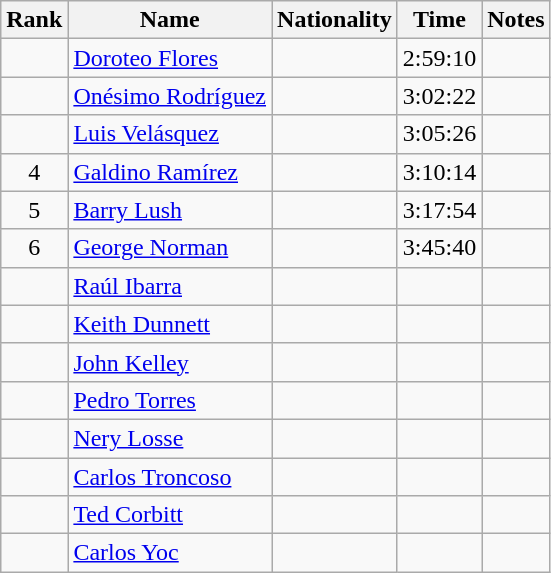<table class="wikitable sortable" style="text-align:center">
<tr>
<th>Rank</th>
<th>Name</th>
<th>Nationality</th>
<th>Time</th>
<th>Notes</th>
</tr>
<tr>
<td></td>
<td align=left><a href='#'>Doroteo Flores</a></td>
<td align=left></td>
<td>2:59:10</td>
<td></td>
</tr>
<tr>
<td></td>
<td align=left><a href='#'>Onésimo Rodríguez</a></td>
<td align=left></td>
<td>3:02:22</td>
<td></td>
</tr>
<tr>
<td></td>
<td align=left><a href='#'>Luis Velásquez</a></td>
<td align=left></td>
<td>3:05:26</td>
<td></td>
</tr>
<tr>
<td>4</td>
<td align=left><a href='#'>Galdino Ramírez</a></td>
<td align=left></td>
<td>3:10:14</td>
<td></td>
</tr>
<tr>
<td>5</td>
<td align=left><a href='#'>Barry Lush</a></td>
<td align=left></td>
<td>3:17:54</td>
<td></td>
</tr>
<tr>
<td>6</td>
<td align=left><a href='#'>George Norman</a></td>
<td align=left></td>
<td>3:45:40</td>
<td></td>
</tr>
<tr>
<td></td>
<td align=left><a href='#'>Raúl Ibarra</a></td>
<td align=left></td>
<td></td>
<td></td>
</tr>
<tr>
<td></td>
<td align=left><a href='#'>Keith Dunnett</a></td>
<td align=left></td>
<td></td>
<td></td>
</tr>
<tr>
<td></td>
<td align=left><a href='#'>John Kelley</a></td>
<td align=left></td>
<td></td>
<td></td>
</tr>
<tr>
<td></td>
<td align=left><a href='#'>Pedro Torres</a></td>
<td align=left></td>
<td></td>
<td></td>
</tr>
<tr>
<td></td>
<td align=left><a href='#'>Nery Losse</a></td>
<td align=left></td>
<td></td>
<td></td>
</tr>
<tr>
<td></td>
<td align=left><a href='#'>Carlos Troncoso</a></td>
<td align=left></td>
<td></td>
<td></td>
</tr>
<tr>
<td></td>
<td align=left><a href='#'>Ted Corbitt</a></td>
<td align=left></td>
<td></td>
<td></td>
</tr>
<tr>
<td></td>
<td align=left><a href='#'>Carlos Yoc</a></td>
<td align=left></td>
<td></td>
<td></td>
</tr>
</table>
